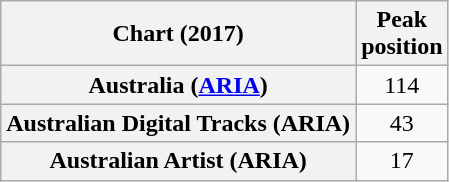<table class="wikitable sortable plainrowheaders" style="text-align:center;">
<tr>
<th>Chart (2017)</th>
<th>Peak <br> position</th>
</tr>
<tr>
<th scope="row">Australia (<a href='#'>ARIA</a>)</th>
<td>114</td>
</tr>
<tr>
<th scope="row">Australian Digital Tracks (ARIA)</th>
<td>43</td>
</tr>
<tr>
<th scope="row">Australian Artist (ARIA)</th>
<td>17</td>
</tr>
</table>
